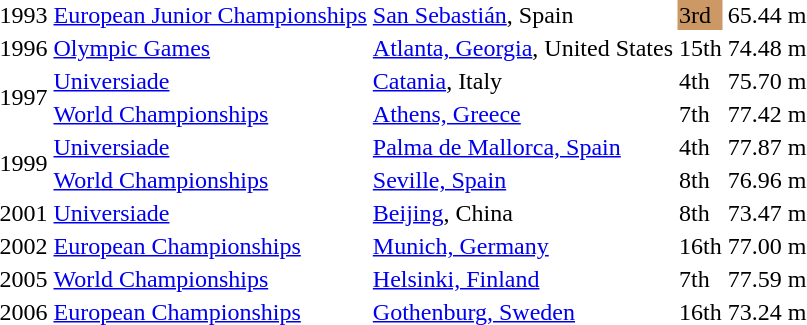<table>
<tr>
<td>1993</td>
<td><a href='#'>European Junior Championships</a></td>
<td><a href='#'>San Sebastián</a>, Spain</td>
<td bgcolor="cc9966">3rd</td>
<td>65.44 m</td>
</tr>
<tr>
<td>1996</td>
<td><a href='#'>Olympic Games</a></td>
<td><a href='#'>Atlanta, Georgia</a>, United States</td>
<td>15th</td>
<td>74.48 m</td>
</tr>
<tr>
<td rowspan=2>1997</td>
<td><a href='#'>Universiade</a></td>
<td><a href='#'>Catania</a>, Italy</td>
<td>4th</td>
<td>75.70 m</td>
</tr>
<tr>
<td><a href='#'>World Championships</a></td>
<td><a href='#'>Athens, Greece</a></td>
<td>7th</td>
<td>77.42 m</td>
</tr>
<tr>
<td rowspan=2>1999</td>
<td><a href='#'>Universiade</a></td>
<td><a href='#'>Palma de Mallorca, Spain</a></td>
<td>4th</td>
<td>77.87 m</td>
</tr>
<tr>
<td><a href='#'>World Championships</a></td>
<td><a href='#'>Seville, Spain</a></td>
<td>8th</td>
<td>76.96 m</td>
</tr>
<tr>
<td>2001</td>
<td><a href='#'>Universiade</a></td>
<td><a href='#'>Beijing</a>, China</td>
<td>8th</td>
<td>73.47 m</td>
</tr>
<tr>
<td>2002</td>
<td><a href='#'>European Championships</a></td>
<td><a href='#'>Munich, Germany</a></td>
<td>16th</td>
<td>77.00 m</td>
</tr>
<tr>
<td>2005</td>
<td><a href='#'>World Championships</a></td>
<td><a href='#'>Helsinki, Finland</a></td>
<td>7th</td>
<td>77.59 m</td>
</tr>
<tr>
<td>2006</td>
<td><a href='#'>European Championships</a></td>
<td><a href='#'>Gothenburg, Sweden</a></td>
<td>16th</td>
<td>73.24 m</td>
</tr>
</table>
